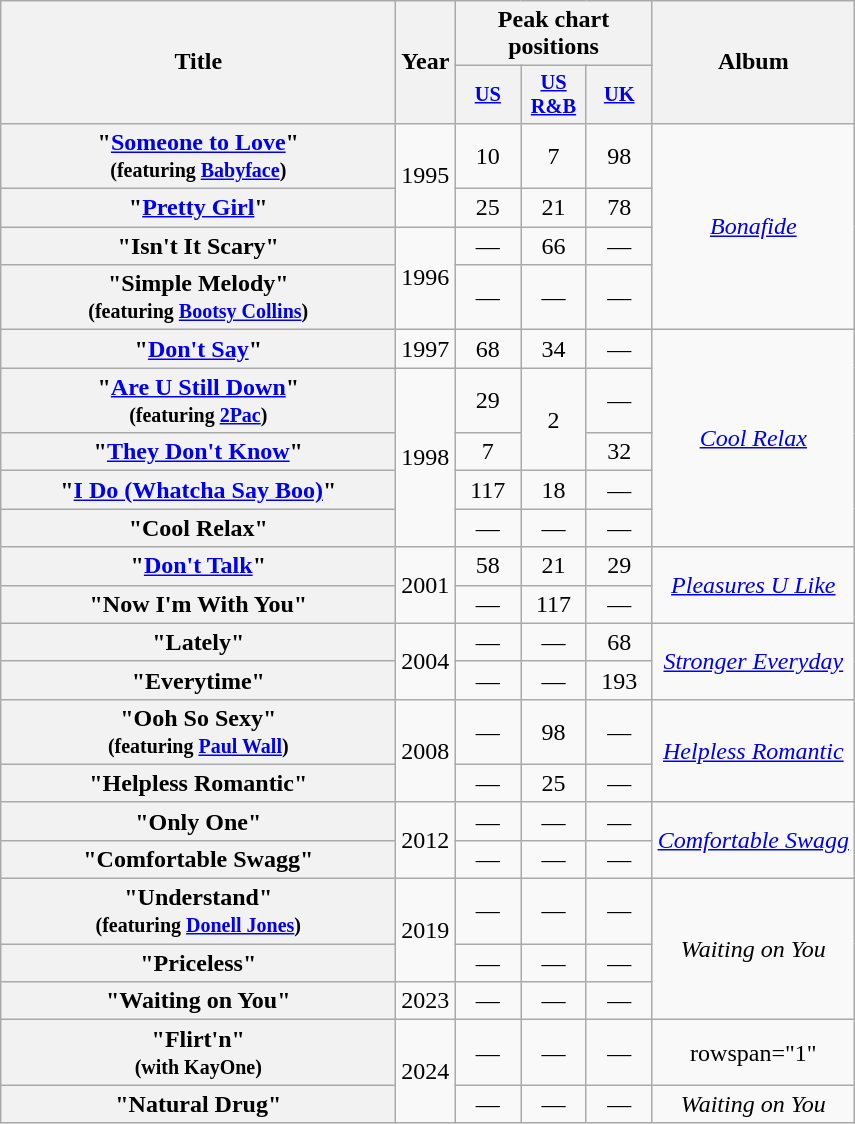<table class="wikitable plainrowheaders" style="text-align: center;" border="1">
<tr>
<th scope="col" rowspan="2" style="width:16em;">Title</th>
<th scope="col" rowspan="2" style="width:1em;">Year</th>
<th scope="col" colspan="3">Peak chart positions</th>
<th scope="col" rowspan="2">Album</th>
</tr>
<tr>
<th scope="col" style="width:2.75em;font-size:85%;"><a href='#'>US</a><br></th>
<th scope="col" style="width:2.75em;font-size:85%;"><a href='#'>US <br> R&B</a><br></th>
<th scope="col" style="width:2.75em;font-size:85%;"><a href='#'>UK</a><br></th>
</tr>
<tr>
<th scope="row">"<a href='#'>Someone to Love</a>" <br><small>(featuring <a href='#'>Babyface</a>)</small></th>
<td rowspan="2">1995</td>
<td>10</td>
<td>7</td>
<td>98</td>
<td rowspan="4"><em><a href='#'>Bonafide</a></em></td>
</tr>
<tr>
<th scope="row">"<a href='#'>Pretty Girl</a>"</th>
<td>25</td>
<td>21</td>
<td>78</td>
</tr>
<tr>
<th scope="row">"Isn't It Scary"</th>
<td rowspan="2" style="text-align:center;">1996</td>
<td>—</td>
<td>66</td>
<td>—</td>
</tr>
<tr>
<th scope="row">"Simple Melody" <br> <small>(featuring <a href='#'>Bootsy Collins</a>)</small></th>
<td>—</td>
<td>—</td>
<td>—</td>
</tr>
<tr>
<th scope="row">"<a href='#'>Don't Say</a>"</th>
<td>1997</td>
<td>68</td>
<td>34</td>
<td>—</td>
<td rowspan="5"><em><a href='#'>Cool Relax</a></em></td>
</tr>
<tr>
<th scope="row">"<a href='#'>Are U Still Down</a>" <br><small>(featuring <a href='#'>2Pac</a>)</small></th>
<td rowspan="4">1998</td>
<td>29 </td>
<td rowspan="2">2</td>
<td>—</td>
</tr>
<tr>
<th scope="row">"<a href='#'>They Don't Know</a>"</th>
<td>7</td>
<td>32</td>
</tr>
<tr>
<th scope="row">"<a href='#'>I Do (Whatcha Say Boo)</a>"</th>
<td>117</td>
<td>18</td>
<td>—</td>
</tr>
<tr>
<th scope="row">"Cool Relax"</th>
<td>—</td>
<td>—</td>
<td>—</td>
</tr>
<tr>
<th scope="row">"<a href='#'>Don't Talk</a>"</th>
<td rowspan="2">2001</td>
<td>58</td>
<td>21</td>
<td>29</td>
<td rowspan="2"><em><a href='#'>Pleasures U Like</a></em></td>
</tr>
<tr>
<th scope="row">"Now I'm With You"</th>
<td>—</td>
<td>117</td>
<td>—</td>
</tr>
<tr>
<th scope="row">"Lately"</th>
<td rowspan="2">2004</td>
<td>—</td>
<td>—</td>
<td>68</td>
<td rowspan="2"><em><a href='#'>Stronger Everyday</a></em></td>
</tr>
<tr>
<th scope="row">"Everytime"</th>
<td>—</td>
<td>—</td>
<td>193</td>
</tr>
<tr>
<th scope="row">"Ooh So Sexy" <br><small>(featuring <a href='#'>Paul Wall</a>)</small></th>
<td rowspan="2">2008</td>
<td>—</td>
<td>98</td>
<td>—</td>
<td rowspan="2"><em><a href='#'>Helpless Romantic</a></em></td>
</tr>
<tr>
<th scope="row">"Helpless Romantic"</th>
<td>—</td>
<td>25</td>
<td>—</td>
</tr>
<tr>
<th scope="row">"Only One"</th>
<td rowspan="2">2012</td>
<td>—</td>
<td>—</td>
<td>—</td>
<td rowspan="2"><em><a href='#'>Comfortable Swagg</a></em></td>
</tr>
<tr>
<th scope="row">"Comfortable Swagg"</th>
<td>—</td>
<td>—</td>
<td>—</td>
</tr>
<tr>
<th scope="row">"Understand" <br> <small>(featuring <a href='#'>Donell Jones</a>)</small></th>
<td rowspan="2">2019</td>
<td>—</td>
<td>—</td>
<td>—</td>
<td rowspan="3"><em>Waiting on You</em></td>
</tr>
<tr>
<th scope="row">"Priceless"</th>
<td>—</td>
<td>—</td>
<td>—</td>
</tr>
<tr>
<th scope="row">"Waiting on You"</th>
<td rowspan="1">2023</td>
<td>—</td>
<td>—</td>
<td>—</td>
</tr>
<tr>
<th scope="row">"Flirt'n" <br> <small>(with KayOne)</small></th>
<td rowspan="2">2024</td>
<td>—</td>
<td>—</td>
<td>—</td>
<td>rowspan="1" </td>
</tr>
<tr>
<th scope="row">"Natural Drug"</th>
<td>—</td>
<td>—</td>
<td>—</td>
<td rowspan="1"><em>Waiting on You</em></td>
</tr>
</table>
